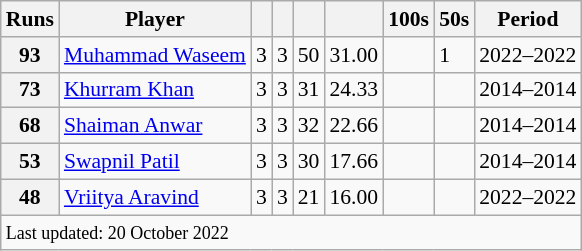<table class="wikitable"style="font-size: 90%">
<tr>
<th>Runs</th>
<th>Player</th>
<th></th>
<th></th>
<th></th>
<th></th>
<th>100s</th>
<th>50s</th>
<th>Period</th>
</tr>
<tr>
<th>93</th>
<td><a href='#'>Muhammad Waseem</a></td>
<td>3</td>
<td>3</td>
<td>50</td>
<td>31.00</td>
<td></td>
<td>1</td>
<td>2022–2022</td>
</tr>
<tr>
<th>73</th>
<td><a href='#'>Khurram Khan</a></td>
<td>3</td>
<td>3</td>
<td>31</td>
<td>24.33</td>
<td></td>
<td></td>
<td>2014–2014</td>
</tr>
<tr>
<th>68</th>
<td><a href='#'>Shaiman Anwar</a></td>
<td>3</td>
<td>3</td>
<td>32</td>
<td>22.66</td>
<td></td>
<td></td>
<td>2014–2014</td>
</tr>
<tr>
<th>53</th>
<td><a href='#'>Swapnil Patil</a></td>
<td>3</td>
<td>3</td>
<td>30</td>
<td>17.66</td>
<td></td>
<td></td>
<td>2014–2014</td>
</tr>
<tr>
<th>48</th>
<td><a href='#'>Vriitya Aravind</a></td>
<td>3</td>
<td>3</td>
<td>21</td>
<td>16.00</td>
<td></td>
<td></td>
<td>2022–2022</td>
</tr>
<tr>
<td colspan="9"><small>Last updated: 20 October 2022</small></td>
</tr>
</table>
